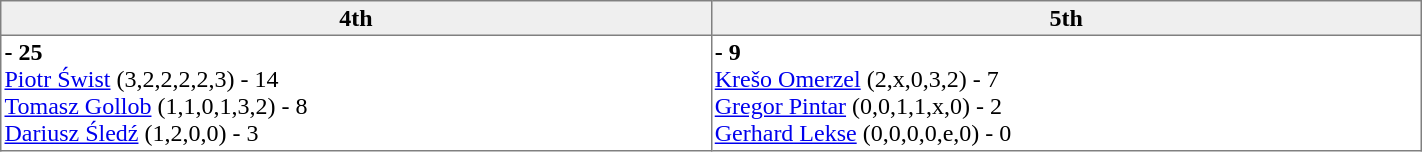<table border="1" cellpadding="2" cellspacing="0" style="width:75%; border-collapse:collapse">
<tr style="text-align:left; background:#efefef;">
<th style="width:15%; text-align:center;">4th</th>
<th style="width:15%; text-align:center;">5th</th>
</tr>
<tr align=left>
<td valign=top align=left><strong> - 25</strong><br><a href='#'>Piotr Świst</a> (3,2,2,2,2,3) - 14<br><a href='#'>Tomasz Gollob</a> (1,1,0,1,3,2) - 8<br><a href='#'>Dariusz Śledź</a> (1,2,0,0) - 3</td>
<td valign=top align=left><strong> - 9</strong><br><a href='#'>Krešo Omerzel</a> (2,x,0,3,2) - 7<br><a href='#'>Gregor Pintar</a> (0,0,1,1,x,0) - 2<br><a href='#'>Gerhard Lekse</a> (0,0,0,0,e,0) - 0</td>
</tr>
</table>
